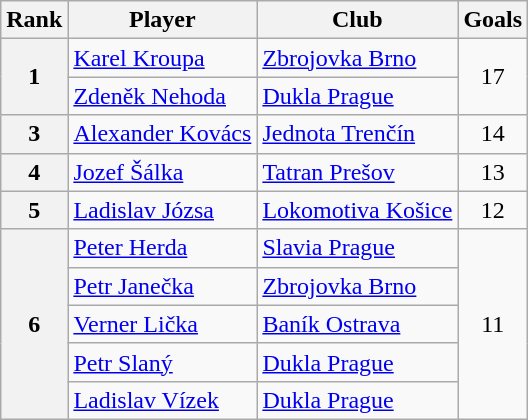<table class="wikitable" style="text-align:center">
<tr>
<th>Rank</th>
<th>Player</th>
<th>Club</th>
<th>Goals</th>
</tr>
<tr>
<th rowspan="2">1</th>
<td align="left"> <a href='#'>Karel Kroupa</a></td>
<td align="left"><a href='#'>Zbrojovka Brno</a></td>
<td rowspan="2">17</td>
</tr>
<tr>
<td align="left"> <a href='#'>Zdeněk Nehoda</a></td>
<td align="left"><a href='#'>Dukla Prague</a></td>
</tr>
<tr>
<th>3</th>
<td align="left"> <a href='#'>Alexander Kovács</a></td>
<td align="left"><a href='#'>Jednota Trenčín</a></td>
<td>14</td>
</tr>
<tr>
<th>4</th>
<td align="left"> <a href='#'>Jozef Šálka</a></td>
<td align="left"><a href='#'>Tatran Prešov</a></td>
<td>13</td>
</tr>
<tr>
<th>5</th>
<td align="left"> <a href='#'>Ladislav Józsa</a></td>
<td align="left"><a href='#'>Lokomotiva Košice</a></td>
<td>12</td>
</tr>
<tr>
<th rowspan="5">6</th>
<td align="left"> <a href='#'>Peter Herda</a></td>
<td align="left"><a href='#'>Slavia Prague</a></td>
<td rowspan="5">11</td>
</tr>
<tr>
<td align="left"> <a href='#'>Petr Janečka</a></td>
<td align="left"><a href='#'>Zbrojovka Brno</a></td>
</tr>
<tr>
<td align="left"> <a href='#'>Verner Lička</a></td>
<td align="left"><a href='#'>Baník Ostrava</a></td>
</tr>
<tr>
<td align="left"> <a href='#'>Petr Slaný</a></td>
<td align="left"><a href='#'>Dukla Prague</a></td>
</tr>
<tr>
<td align="left"> <a href='#'>Ladislav Vízek</a></td>
<td align="left"><a href='#'>Dukla Prague</a></td>
</tr>
</table>
